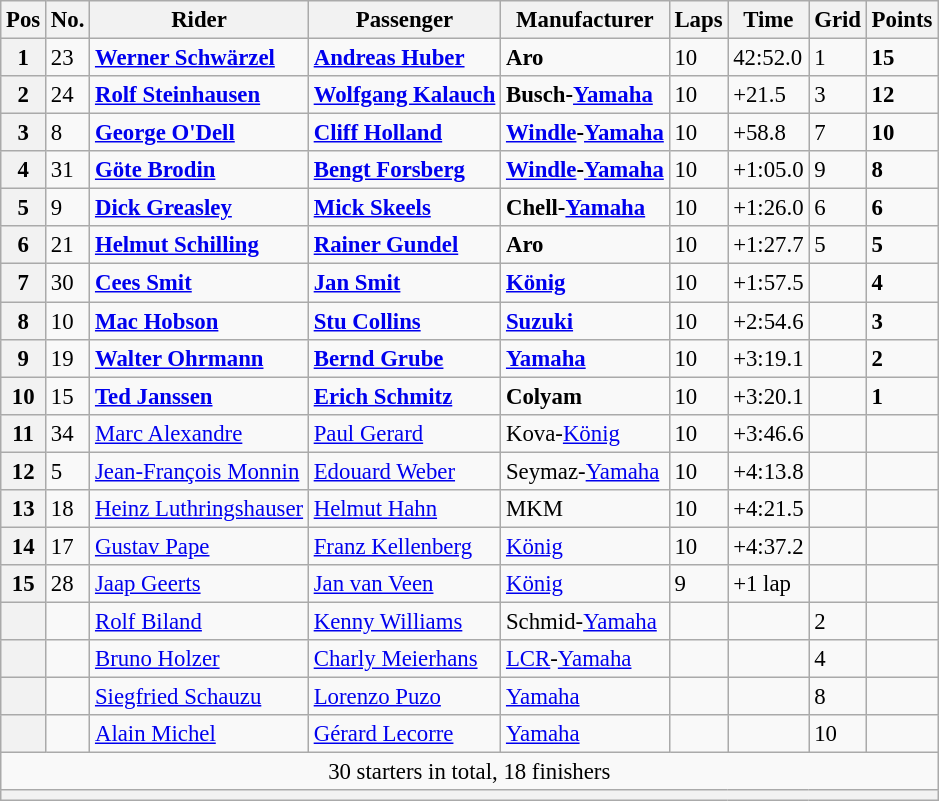<table class="wikitable" style="font-size: 95%;">
<tr>
<th>Pos</th>
<th>No.</th>
<th>Rider</th>
<th>Passenger</th>
<th>Manufacturer</th>
<th>Laps</th>
<th>Time</th>
<th>Grid</th>
<th>Points</th>
</tr>
<tr>
<th>1</th>
<td>23</td>
<td> <strong><a href='#'>Werner Schwärzel</a></strong></td>
<td> <strong><a href='#'>Andreas Huber</a></strong></td>
<td><strong>Aro</strong></td>
<td>10</td>
<td>42:52.0</td>
<td>1</td>
<td><strong>15</strong></td>
</tr>
<tr>
<th>2</th>
<td>24</td>
<td> <strong><a href='#'>Rolf Steinhausen</a></strong></td>
<td> <strong><a href='#'>Wolfgang Kalauch</a></strong></td>
<td><strong>Busch-<a href='#'>Yamaha</a></strong></td>
<td>10</td>
<td>+21.5</td>
<td>3</td>
<td><strong>12</strong></td>
</tr>
<tr>
<th>3</th>
<td>8</td>
<td> <strong><a href='#'>George O'Dell</a></strong></td>
<td> <strong><a href='#'>Cliff Holland</a></strong></td>
<td><strong><a href='#'>Windle</a>-<a href='#'>Yamaha</a></strong></td>
<td>10</td>
<td>+58.8</td>
<td>7</td>
<td><strong>10</strong></td>
</tr>
<tr>
<th>4</th>
<td>31</td>
<td> <strong><a href='#'>Göte Brodin</a></strong></td>
<td> <strong><a href='#'>Bengt Forsberg</a></strong></td>
<td><strong><a href='#'>Windle</a>-<a href='#'>Yamaha</a></strong></td>
<td>10</td>
<td>+1:05.0</td>
<td>9</td>
<td><strong>8</strong></td>
</tr>
<tr>
<th>5</th>
<td>9</td>
<td> <strong><a href='#'>Dick Greasley</a></strong></td>
<td> <strong><a href='#'>Mick Skeels</a></strong></td>
<td><strong>Chell-<a href='#'>Yamaha</a></strong></td>
<td>10</td>
<td>+1:26.0</td>
<td>6</td>
<td><strong>6</strong></td>
</tr>
<tr>
<th>6</th>
<td>21</td>
<td> <strong><a href='#'>Helmut Schilling</a></strong></td>
<td> <strong><a href='#'>Rainer Gundel</a></strong></td>
<td><strong>Aro</strong></td>
<td>10</td>
<td>+1:27.7</td>
<td>5</td>
<td><strong>5</strong></td>
</tr>
<tr>
<th>7</th>
<td>30</td>
<td> <strong><a href='#'>Cees Smit</a></strong></td>
<td> <strong><a href='#'>Jan Smit</a></strong></td>
<td><strong><a href='#'>König</a></strong></td>
<td>10</td>
<td>+1:57.5</td>
<td></td>
<td><strong>4</strong></td>
</tr>
<tr>
<th>8</th>
<td>10</td>
<td> <strong><a href='#'>Mac Hobson</a></strong></td>
<td> <strong><a href='#'>Stu Collins</a></strong></td>
<td><strong><a href='#'>Suzuki</a></strong></td>
<td>10</td>
<td>+2:54.6</td>
<td></td>
<td><strong>3</strong></td>
</tr>
<tr>
<th>9</th>
<td>19</td>
<td> <strong><a href='#'>Walter Ohrmann</a></strong></td>
<td> <strong><a href='#'>Bernd Grube</a></strong></td>
<td><strong><a href='#'>Yamaha</a></strong></td>
<td>10</td>
<td>+3:19.1</td>
<td></td>
<td><strong>2</strong></td>
</tr>
<tr>
<th>10</th>
<td>15</td>
<td> <strong><a href='#'>Ted Janssen</a></strong></td>
<td> <strong><a href='#'>Erich Schmitz</a></strong></td>
<td><strong>Colyam</strong></td>
<td>10</td>
<td>+3:20.1</td>
<td></td>
<td><strong>1</strong></td>
</tr>
<tr>
<th>11</th>
<td>34</td>
<td> <a href='#'>Marc Alexandre</a></td>
<td> <a href='#'>Paul Gerard</a></td>
<td>Kova-<a href='#'>König</a></td>
<td>10</td>
<td>+3:46.6</td>
<td></td>
<td></td>
</tr>
<tr>
<th>12</th>
<td>5</td>
<td> <a href='#'>Jean-François Monnin</a></td>
<td> <a href='#'>Edouard Weber</a></td>
<td>Seymaz-<a href='#'>Yamaha</a></td>
<td>10</td>
<td>+4:13.8</td>
<td></td>
<td></td>
</tr>
<tr>
<th>13</th>
<td>18</td>
<td> <a href='#'>Heinz Luthringshauser</a></td>
<td> <a href='#'>Helmut Hahn</a></td>
<td>MKM</td>
<td>10</td>
<td>+4:21.5</td>
<td></td>
<td></td>
</tr>
<tr>
<th>14</th>
<td>17</td>
<td> <a href='#'>Gustav Pape</a></td>
<td> <a href='#'>Franz Kellenberg</a></td>
<td><a href='#'>König</a></td>
<td>10</td>
<td>+4:37.2</td>
<td></td>
<td></td>
</tr>
<tr>
<th>15</th>
<td>28</td>
<td> <a href='#'>Jaap Geerts</a></td>
<td> <a href='#'>Jan van Veen</a></td>
<td><a href='#'>König</a></td>
<td>9</td>
<td>+1 lap</td>
<td></td>
<td></td>
</tr>
<tr>
<th></th>
<td></td>
<td> <a href='#'>Rolf Biland</a></td>
<td> <a href='#'>Kenny Williams</a></td>
<td>Schmid-<a href='#'>Yamaha</a></td>
<td></td>
<td></td>
<td>2</td>
<td></td>
</tr>
<tr>
<th></th>
<td></td>
<td> <a href='#'>Bruno Holzer</a></td>
<td> <a href='#'>Charly Meierhans</a></td>
<td><a href='#'>LCR</a>-<a href='#'>Yamaha</a></td>
<td></td>
<td></td>
<td>4</td>
<td></td>
</tr>
<tr>
<th></th>
<td></td>
<td> <a href='#'>Siegfried Schauzu</a></td>
<td> <a href='#'>Lorenzo Puzo</a></td>
<td><a href='#'>Yamaha</a></td>
<td></td>
<td></td>
<td>8</td>
<td></td>
</tr>
<tr>
<th></th>
<td></td>
<td> <a href='#'>Alain Michel</a></td>
<td> <a href='#'>Gérard Lecorre</a></td>
<td><a href='#'>Yamaha</a></td>
<td></td>
<td></td>
<td>10</td>
<td></td>
</tr>
<tr>
<td colspan=9 align=center>30 starters in total, 18 finishers</td>
</tr>
<tr>
<th colspan=9></th>
</tr>
</table>
